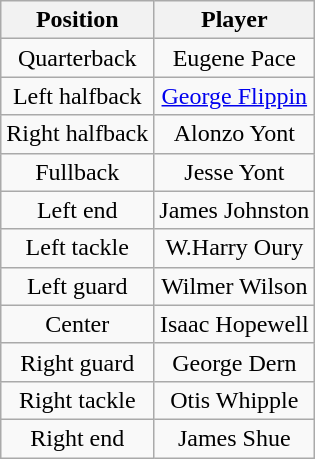<table class="wikitable" style="text-align: center;">
<tr>
<th>Position</th>
<th>Player</th>
</tr>
<tr>
<td>Quarterback</td>
<td>Eugene Pace</td>
</tr>
<tr>
<td>Left halfback</td>
<td><a href='#'>George Flippin</a></td>
</tr>
<tr>
<td>Right halfback</td>
<td>Alonzo Yont</td>
</tr>
<tr>
<td>Fullback</td>
<td>Jesse Yont</td>
</tr>
<tr>
<td>Left end</td>
<td>James Johnston</td>
</tr>
<tr>
<td>Left tackle</td>
<td>W.Harry Oury</td>
</tr>
<tr>
<td>Left guard</td>
<td>Wilmer Wilson</td>
</tr>
<tr>
<td>Center</td>
<td>Isaac Hopewell</td>
</tr>
<tr>
<td>Right guard</td>
<td>George Dern</td>
</tr>
<tr>
<td>Right tackle</td>
<td>Otis Whipple</td>
</tr>
<tr>
<td>Right end</td>
<td>James Shue</td>
</tr>
</table>
